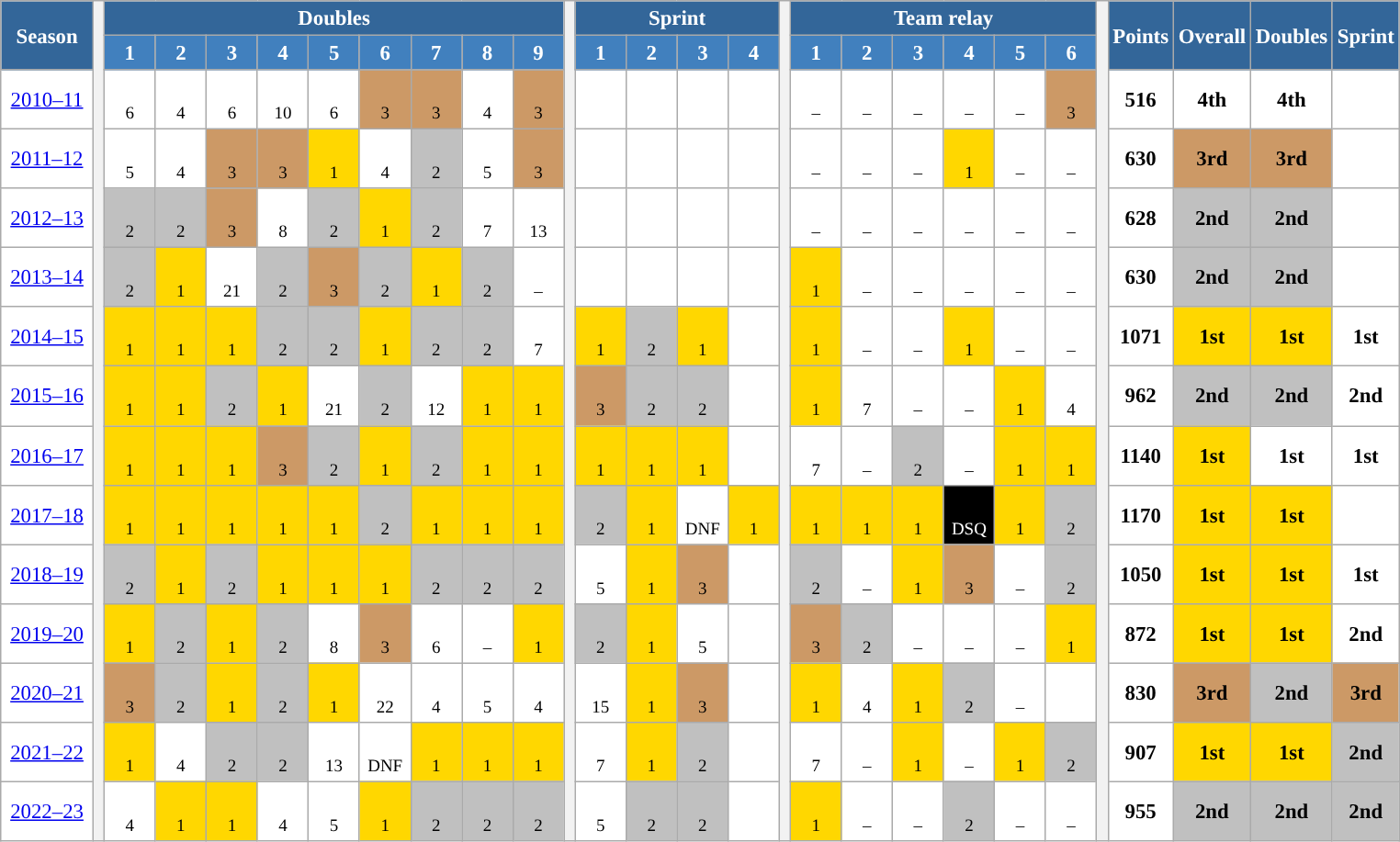<table class="wikitable" style="font-size:95%; text-align:center; border:grey solid 1px; border-collapse:collapse; background:#ffffff;">
<tr>
<th rowspan="2" style="background-color:#369; color:white; width:60px">Season</th>
<th rowspan="15" width="1px"></th>
<th colspan="9" style="background-color:#369; color:white;">Doubles</th>
<th rowspan="15" width="1px"></th>
<th colspan="4" style="background-color:#369; color:white;">Sprint</th>
<th rowspan="15" width="1px"></th>
<th colspan="6" style="background-color:#369; color:white;">Team relay</th>
<th rowspan="15" width="1px"></th>
<th rowspan="2" style="background-color:#369; color:white; width:40px">Points</th>
<th rowspan="2" style="background-color:#369; color:white; width:40px">Overall</th>
<th rowspan="2" style="background-color:#369; color:white; width:40px">Doubles</th>
<th rowspan="2" style="background-color:#369; color:white; width:40px">Sprint</th>
</tr>
<tr>
<th style="background-color:#4180be; color:white; width:30px">1</th>
<th style="background-color:#4180be; color:white; width:30px">2</th>
<th style="background-color:#4180be; color:white; width:30px">3</th>
<th style="background-color:#4180be; color:white; width:30px">4</th>
<th style="background-color:#4180be; color:white; width:30px">5</th>
<th style="background-color:#4180be; color:white; width:30px">6</th>
<th style="background-color:#4180be; color:white; width:30px">7</th>
<th style="background-color:#4180be; color:white; width:30px">8</th>
<th style="background-color:#4180be; color:white; width:30px">9</th>
<th style="background-color:#4180be; color:white; width:30px">1</th>
<th style="background-color:#4180be; color:white; width:30px">2</th>
<th style="background-color:#4180be; color:white; width:30px">3</th>
<th style="background-color:#4180be; color:white; width:30px">4</th>
<th style="background-color:#4180be; color:white; width:30px">1</th>
<th style="background-color:#4180be; color:white; width:30px">2</th>
<th style="background-color:#4180be; color:white; width:30px">3</th>
<th style="background-color:#4180be; color:white; width:30px">4</th>
<th style="background-color:#4180be; color:white; width:30px">5</th>
<th style="background-color:#4180be; color:white; width:30px">6</th>
</tr>
<tr>
<td><a href='#'>2010–11</a></td>
<td><br><small>6</small></td>
<td><br><small>4</small></td>
<td><br><small>6</small></td>
<td><br><small>10</small></td>
<td><br><small>6</small></td>
<td style="background:#cc9966;"><br><small>3</small></td>
<td style="background:#cc9966;"><br><small>3</small></td>
<td><br><small>4</small></td>
<td style="background:#cc9966;"><br><small>3</small></td>
<td></td>
<td></td>
<td></td>
<td></td>
<td><br><small>–</small></td>
<td><br><small>–</small></td>
<td><br><small>–</small></td>
<td><br><small>–</small></td>
<td><br><small>–</small></td>
<td style="background:#cc9966;"><br><small>3</small></td>
<td><strong>516</strong></td>
<td><strong>4th</strong></td>
<td><strong>4th</strong></td>
<td></td>
</tr>
<tr>
<td><a href='#'>2011–12</a></td>
<td><br><small>5</small></td>
<td><br><small>4</small></td>
<td style="background:#cc9966;"><br><small>3</small></td>
<td style="background:#cc9966;"><br><small>3</small></td>
<td style="background:gold;"><br><small>1</small></td>
<td><br><small>4</small></td>
<td style="background:silver;"><br><small>2</small></td>
<td><br><small>5</small></td>
<td style="background:#cc9966;"><br><small>3</small></td>
<td></td>
<td></td>
<td></td>
<td></td>
<td><br><small>–</small></td>
<td><br><small>–</small></td>
<td><br><small>–</small></td>
<td style="background:gold;"><br><small>1</small></td>
<td><br><small>–</small></td>
<td><br><small>–</small></td>
<td><strong>630</strong></td>
<td style="background:#cc9966;"><strong>3rd</strong></td>
<td style="background:#cc9966;"><strong>3rd</strong></td>
<td></td>
</tr>
<tr>
<td><a href='#'>2012–13</a></td>
<td style="background:silver;"><br><small>2</small></td>
<td style="background:silver;"><br><small>2</small></td>
<td style="background:#cc9966;"><br><small>3</small></td>
<td><br><small>8</small></td>
<td style="background:silver;"><br><small>2</small></td>
<td style="background:gold;"><br><small>1</small></td>
<td style="background:silver;"><br><small>2</small></td>
<td><br><small>7</small></td>
<td><br><small>13</small></td>
<td></td>
<td></td>
<td></td>
<td></td>
<td><br><small>–</small></td>
<td><br><small>–</small></td>
<td><br><small>–</small></td>
<td><br><small>–</small></td>
<td><br><small>–</small></td>
<td><br><small>–</small></td>
<td><strong>628</strong></td>
<td style="background:silver;"><strong>2nd</strong></td>
<td style="background:silver;"><strong>2nd</strong></td>
<td></td>
</tr>
<tr>
<td><a href='#'>2013–14</a></td>
<td style="background:silver;"><br><small>2</small></td>
<td style="background:gold;"><br><small>1</small></td>
<td><br><small>21</small></td>
<td style="background:silver;"><br><small>2</small></td>
<td style="background:#cc9966;"><br><small>3</small></td>
<td style="background:silver;"><br><small>2</small></td>
<td style="background:gold;"><br><small>1</small></td>
<td style="background:silver;"><br><small>2</small></td>
<td><br><small>–</small></td>
<td></td>
<td></td>
<td></td>
<td></td>
<td style="background:gold;"><br><small>1</small></td>
<td><br><small>–</small></td>
<td><br><small>–</small></td>
<td><br><small>–</small></td>
<td><br><small>–</small></td>
<td><br><small>–</small></td>
<td><strong>630</strong></td>
<td style="background:silver;"><strong>2nd</strong></td>
<td style="background:silver;"><strong>2nd</strong></td>
<td></td>
</tr>
<tr>
<td><a href='#'>2014–15</a></td>
<td style="background:gold;"><br><small>1</small></td>
<td style="background:gold;"><br><small>1</small></td>
<td style="background:gold;"><br><small>1</small></td>
<td style="background:silver;"><br><small>2</small></td>
<td style="background:silver;"><br><small>2</small></td>
<td style="background:gold;"><br><small>1</small></td>
<td style="background:silver;"><br><small>2</small></td>
<td style="background:silver;"><br><small>2</small></td>
<td><br><small>7</small></td>
<td style="background:gold;"><br><small>1</small></td>
<td style="background:silver;"><br><small>2</small></td>
<td style="background:gold;"><br><small>1</small></td>
<td></td>
<td style="background:gold;"><br><small>1</small></td>
<td><br><small>–</small></td>
<td><br><small>–</small></td>
<td style="background:gold;"><br><small>1</small></td>
<td><br><small>–</small></td>
<td><br><small>–</small></td>
<td><strong>1071</strong></td>
<td style="background:gold;"><strong>1st</strong></td>
<td style="background:gold;"><strong>1st</strong></td>
<td><strong>1st</strong></td>
</tr>
<tr>
<td><a href='#'>2015–16</a></td>
<td style="background:gold;"><br><small>1</small></td>
<td style="background:gold;"><br><small>1</small></td>
<td style="background:silver;"><br><small>2</small></td>
<td style="background:gold;"><br><small>1</small></td>
<td><br><small>21</small></td>
<td style="background:silver;"><br><small>2</small></td>
<td><br><small>12</small></td>
<td style="background:gold;"><br><small>1</small></td>
<td style="background:gold;"><br><small>1</small></td>
<td style="background:#cc9966;"><br><small>3</small></td>
<td style="background:silver;"><br><small>2</small></td>
<td style="background:silver;"><br><small>2</small></td>
<td></td>
<td style="background:gold;"><br><small>1</small></td>
<td><br><small>7</small></td>
<td><br><small>–</small></td>
<td><br><small>–</small></td>
<td style="background:gold;"><br><small>1</small></td>
<td><br><small>4</small></td>
<td><strong>962</strong></td>
<td style="background:silver;"><strong>2nd</strong></td>
<td style="background:silver;"><strong>2nd</strong></td>
<td><strong>2nd</strong></td>
</tr>
<tr>
<td><a href='#'>2016–17</a></td>
<td style="background:gold;"><br><small>1</small></td>
<td style="background:gold;"><br><small>1</small></td>
<td style="background:gold;"><br><small>1</small></td>
<td style="background:#cc9966;"><br><small>3</small></td>
<td style="background:silver;"><br><small>2</small></td>
<td style="background:gold;"><br><small>1</small></td>
<td style="background:silver;"><br><small>2</small></td>
<td style="background:gold;"><br><small>1</small></td>
<td style="background:gold;"><br><small>1</small></td>
<td style="background:gold;"><br><small>1</small></td>
<td style="background:gold;"><br><small>1</small></td>
<td style="background:gold;"><br><small>1</small></td>
<td></td>
<td><br><small>7</small></td>
<td><br><small>–</small></td>
<td style="background:silver;"><br><small>2</small></td>
<td><br><small>–</small></td>
<td style="background:gold;"><br><small>1</small></td>
<td style="background:gold;"><br><small>1</small></td>
<td><strong>1140</strong></td>
<td style="background:gold;"><strong>1st</strong></td>
<td 'style="background:gold;"><strong>1st</strong></td>
<td><strong>1st</strong></td>
</tr>
<tr>
<td><a href='#'>2017–18</a></td>
<td style="background:gold;"><br><small>1</small></td>
<td style="background:gold;"><br><small>1</small></td>
<td style="background:gold;"><br><small>1</small></td>
<td style="background:gold;"><br><small>1</small></td>
<td style="background:gold;"><br><small>1</small></td>
<td style="background:silver;"><br><small>2</small></td>
<td style="background:gold;"><br><small>1</small></td>
<td style="background:gold;"><br><small>1</small></td>
<td style="background:gold;"><br><small>1</small></td>
<td style="background:silver;"><br><small>2</small></td>
<td style="background:gold;"><br><small>1</small></td>
<td><br><small>DNF</small></td>
<td style="background:gold;"><br><small>1</small></td>
<td style="background:gold;"><br><small>1</small></td>
<td style="background:gold;"><br><small>1</small></td>
<td style="background:gold;"><br><small>1</small></td>
<td style="background:#000; color:#fff;"><br><small>DSQ</small></td>
<td style="background:gold;"><br><small>1</small></td>
<td style="background:silver;"><br><small>2</small></td>
<td><strong>1170</strong></td>
<td style="background:gold;"><strong>1st</strong></td>
<td style="background:gold;"><strong>1st</strong></td>
<td></td>
</tr>
<tr>
<td><a href='#'>2018–19</a></td>
<td style="background:silver;"><br><small>2</small></td>
<td style="background:gold;"><br><small>1</small></td>
<td style="background:silver;"><br><small>2</small></td>
<td style="background:gold;"><br><small>1</small></td>
<td style="background:gold;"><br><small>1</small></td>
<td style="background:gold;"><br><small>1</small></td>
<td style="background:silver;"><br><small>2</small></td>
<td style="background:silver;"><br><small>2</small></td>
<td style="background:silver;"><br><small>2</small></td>
<td><br><small>5</small></td>
<td style="background:gold;"><br><small>1</small></td>
<td style="background:#cc9966;"><br><small>3</small></td>
<td></td>
<td style="background:silver;"><br><small>2</small></td>
<td><br><small>–</small></td>
<td style="background:gold;"><br><small>1</small></td>
<td style="background:#cc9966;"><br><small>3</small></td>
<td><br><small>–</small></td>
<td style="background:silver;"><br><small>2</small></td>
<td><strong>1050</strong></td>
<td style="background:gold;"><strong>1st</strong></td>
<td style="background:gold;"><strong>1st</strong></td>
<td><strong>1st</strong></td>
</tr>
<tr>
<td><a href='#'>2019–20</a></td>
<td style="background:gold;"><br><small>1</small></td>
<td style="background:silver;"><br><small>2</small></td>
<td style="background:gold;"><br><small>1</small></td>
<td style="background:silver;"><br><small>2</small></td>
<td><br><small>8</small></td>
<td style="background:#cc9966;"><br><small>3</small></td>
<td><br><small>6</small></td>
<td><br><small>–</small></td>
<td style="background:gold;"><br><small>1</small></td>
<td style="background:silver;"><br><small>2</small></td>
<td style="background:gold;"><br><small>1</small></td>
<td><br><small>5</small></td>
<td></td>
<td style="background:#cc9966;"><br><small>3</small></td>
<td style="background:silver;"><br><small>2</small></td>
<td><br><small>–</small></td>
<td><br><small>–</small></td>
<td><br><small>–</small></td>
<td style="background:gold;"><br><small>1</small></td>
<td><strong>872</strong></td>
<td style="background:gold;"><strong>1st</strong></td>
<td style="background:gold;"><strong>1st</strong></td>
<td><strong>2nd</strong></td>
</tr>
<tr>
<td><a href='#'>2020–21</a></td>
<td style="background:#cc9966;"><br><small>3</small></td>
<td style="background:silver;"><br><small>2</small></td>
<td style="background:gold;"><br><small>1</small></td>
<td style="background:silver;"><br><small>2</small></td>
<td style="background:gold;"><br><small>1</small></td>
<td><br><small>22</small></td>
<td><br><small>4</small></td>
<td><br><small>5</small></td>
<td><br><small>4</small></td>
<td><br><small>15</small></td>
<td style="background:gold;"><br><small>1</small></td>
<td style="background:#cc9966;"><br><small>3</small></td>
<td></td>
<td style="background:gold;"><br><small>1</small></td>
<td><br><small>4</small></td>
<td style="background:gold;"><br><small>1</small></td>
<td style="background:silver;"><br><small>2</small></td>
<td><br><small>–</small></td>
<td><br><small></small></td>
<td><strong>830</strong></td>
<td style="background:#cc9966;"><strong>3rd</strong></td>
<td style="background:silver;"><strong>2nd</strong></td>
<td style="background:#cc9966;"><strong>3rd</strong></td>
</tr>
<tr>
<td><a href='#'>2021–22</a></td>
<td style="background:gold;"><br><small>1</small></td>
<td><br><small>4</small></td>
<td style="background:silver;"><br><small>2</small></td>
<td style="background:silver;"><br><small>2</small></td>
<td><br><small>13</small></td>
<td><br><small>DNF</small></td>
<td style="background:gold;"><br><small>1</small></td>
<td style="background:gold;"><br><small>1</small></td>
<td style="background:gold;"><br><small>1</small></td>
<td><br><small>7</small></td>
<td style="background:gold;"><br><small>1</small></td>
<td style="background:silver;"><br><small>2</small></td>
<td></td>
<td><br><small>7</small></td>
<td><br><small>–</small></td>
<td style="background:gold;"><br><small>1</small></td>
<td><br><small>–</small></td>
<td style="background:gold;"><br><small>1</small></td>
<td style="background:silver;"><br><small>2</small></td>
<td><strong>907</strong></td>
<td style="background:gold;"><strong>1st</strong></td>
<td style="background:gold;"><strong>1st</strong></td>
<td style="background:silver;"><strong>2nd</strong></td>
</tr>
<tr>
<td><a href='#'>2022–23</a></td>
<td><br><small>4</small></td>
<td style="background:gold;"><br><small>1</small></td>
<td style="background:gold;"><br><small>1</small></td>
<td><br><small>4</small></td>
<td><br><small>5</small></td>
<td style="background:gold;"><br><small>1</small></td>
<td style="background:silver;"><br><small>2</small></td>
<td style="background:silver;"><br><small>2</small></td>
<td style="background:silver;"><br><small>2</small></td>
<td><br><small>5</small></td>
<td style="background:silver;"><br><small>2</small></td>
<td style="background:silver;"><br><small>2</small></td>
<td></td>
<td style="background:gold;"><br><small>1</small></td>
<td><br><small>–</small></td>
<td><br><small>–</small></td>
<td style="background:silver;"><br><small>2</small></td>
<td><br><small>– </small></td>
<td><br><small>– </small></td>
<td><strong>955</strong></td>
<td style="background:silver;"><strong>2nd</strong></td>
<td style="background:silver;"><strong>2nd</strong></td>
<td style="background:silver;"><strong>2nd</strong></td>
</tr>
</table>
